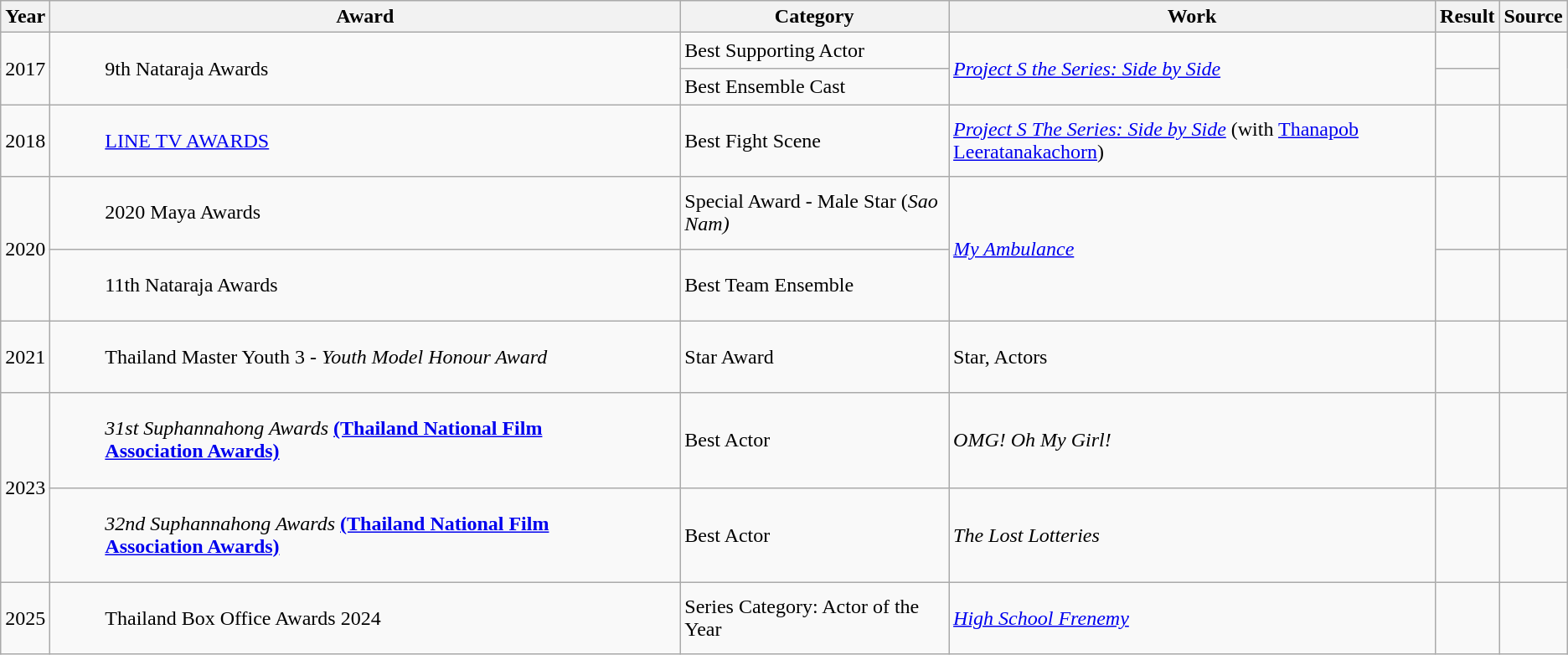<table class="wikitable sortable">
<tr>
<th>Year</th>
<th>Award</th>
<th>Category</th>
<th>Work</th>
<th>Result</th>
<th>Source</th>
</tr>
<tr>
<td rowspan="2">2017</td>
<td rowspan="2"><blockquote>9th Nataraja Awards</blockquote></td>
<td>Best Supporting Actor</td>
<td rowspan="2"><em><a href='#'>Project S the Series: Side by Side</a></em></td>
<td></td>
<td rowspan="2"></td>
</tr>
<tr>
<td>Best Ensemble Cast</td>
<td></td>
</tr>
<tr>
<td>2018</td>
<td><blockquote><a href='#'>LINE TV AWARDS</a></blockquote></td>
<td>Best Fight Scene</td>
<td><em><a href='#'>Project S The Series: Side by Side</a></em> (with <a href='#'>Thanapob Leeratanakachorn</a>)</td>
<td></td>
<td></td>
</tr>
<tr>
<td rowspan="2">2020</td>
<td><blockquote>2020 Maya Awards </blockquote></td>
<td>Special Award - Male Star (<em>Sao Nam)</em></td>
<td rowspan="2"><em><a href='#'>My Ambulance</a></em></td>
<td></td>
<td></td>
</tr>
<tr>
<td><blockquote>11th Nataraja Awards</blockquote></td>
<td>Best Team Ensemble</td>
<td></td>
<td></td>
</tr>
<tr>
<td>2021</td>
<td><blockquote>Thailand Master Youth 3 - <em>Youth Model Honour Award</em></blockquote></td>
<td>Star Award</td>
<td>Star, Actors</td>
<td></td>
<td></td>
</tr>
<tr>
<td rowspan="2">2023</td>
<td><blockquote><em>31st Suphannahong Awards</em> <a href='#'><strong>(Thailand National Film Association Awards)</strong></a></blockquote></td>
<td>Best Actor</td>
<td><em>OMG! Oh My Girl!</em></td>
<td></td>
<td></td>
</tr>
<tr>
<td><blockquote><em>32nd Suphannahong Awards</em> <a href='#'><strong>(Thailand National Film Association Awards)</strong></a></blockquote></td>
<td>Best Actor</td>
<td><em>The Lost Lotteries</em></td>
<td></td>
<td></td>
</tr>
<tr>
<td>2025</td>
<td><blockquote>Thailand Box Office Awards 2024</blockquote></td>
<td>Series Category: Actor of the Year</td>
<td><a href='#'><em>High School Frenemy</em></a></td>
<td></td>
<td></td>
</tr>
</table>
